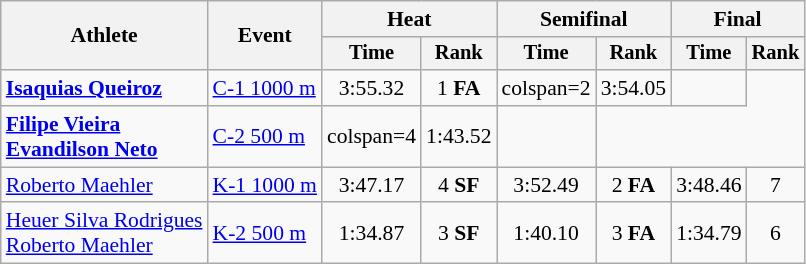<table class=wikitable style=font-size:90%;text-align:center>
<tr>
<th rowspan=2>Athlete</th>
<th rowspan=2>Event</th>
<th colspan=2>Heat</th>
<th colspan=2>Semifinal</th>
<th colspan=2>Final</th>
</tr>
<tr style=font-size:95%>
<th>Time</th>
<th>Rank</th>
<th>Time</th>
<th>Rank</th>
<th>Time</th>
<th>Rank</th>
</tr>
<tr>
<td align=left><strong><a href='#'>Isaquias Queiroz</a></strong></td>
<td align=left><a href='#'>C-1 1000 m</a></td>
<td>3:55.32</td>
<td>1 <strong>FA</strong></td>
<td>colspan=2 </td>
<td>3:54.05</td>
<td></td>
</tr>
<tr>
<td align=left><strong><a href='#'>Filipe Vieira</a><br><a href='#'>Evandilson Neto</a></strong></td>
<td align=left><a href='#'>C-2 500 m</a></td>
<td>colspan=4 </td>
<td>1:43.52</td>
<td></td>
</tr>
<tr>
<td align=left><a href='#'>Roberto Maehler</a></td>
<td align=left><a href='#'>K-1 1000 m</a></td>
<td>3:47.17</td>
<td>4 <strong>SF</strong></td>
<td>3:52.49</td>
<td>2 <strong>FA</strong></td>
<td>3:48.46</td>
<td>7</td>
</tr>
<tr>
<td align=left><a href='#'>Heuer Silva Rodrigues</a><br><a href='#'>Roberto Maehler</a></td>
<td align=left><a href='#'>K-2 500 m</a></td>
<td>1:34.87</td>
<td>3 <strong>SF</strong></td>
<td>1:40.10</td>
<td>3 <strong>FA</strong></td>
<td>1:34.79</td>
<td>6</td>
</tr>
</table>
